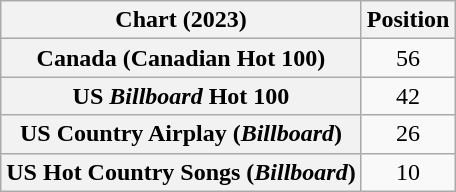<table class="wikitable sortable plainrowheaders" style="text-align:center">
<tr>
<th scope="col">Chart (2023)</th>
<th scope="col">Position</th>
</tr>
<tr>
<th scope="row">Canada (Canadian Hot 100)</th>
<td>56</td>
</tr>
<tr>
<th scope="row">US <em>Billboard</em> Hot 100</th>
<td>42</td>
</tr>
<tr>
<th scope="row">US Country Airplay (<em>Billboard</em>)</th>
<td>26</td>
</tr>
<tr>
<th scope="row">US Hot Country Songs (<em>Billboard</em>)</th>
<td>10</td>
</tr>
</table>
